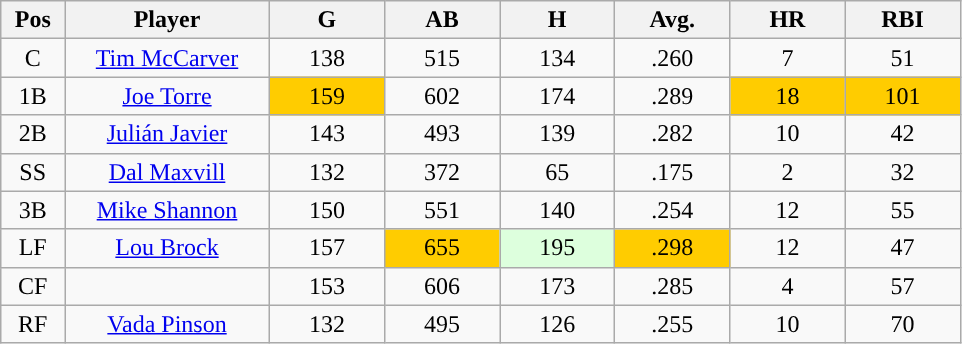<table class="wikitable sortable">
<tr>
<th bgcolor="#DDDDFF" width="5%">Pos</th>
<th bgcolor="#DDDDFF" width="16%">Player</th>
<th bgcolor="#DDDDFF" width="9%">G</th>
<th bgcolor="#DDDDFF" width="9%">AB</th>
<th bgcolor="#DDDDFF" width="9%">H</th>
<th bgcolor="#DDDDFF" width="9%">Avg.</th>
<th bgcolor="#DDDDFF" width="9%">HR</th>
<th bgcolor="#DDDDFF" width="9%">RBI</th>
</tr>
<tr align="center">
<td>C</td>
<td><a href='#'>Tim McCarver</a></td>
<td>138</td>
<td>515</td>
<td>134</td>
<td>.260</td>
<td>7</td>
<td>51</td>
</tr>
<tr align="center">
<td>1B</td>
<td><a href='#'>Joe Torre</a></td>
<td style="background:#fc0;">159</td>
<td>602</td>
<td>174</td>
<td>.289</td>
<td style="background:#fc0;">18</td>
<td style="background:#fc0;">101</td>
</tr>
<tr align="center">
<td>2B</td>
<td><a href='#'>Julián Javier</a></td>
<td>143</td>
<td>493</td>
<td>139</td>
<td>.282</td>
<td>10</td>
<td>42</td>
</tr>
<tr align="center">
<td>SS</td>
<td><a href='#'>Dal Maxvill</a></td>
<td>132</td>
<td>372</td>
<td>65</td>
<td>.175</td>
<td>2</td>
<td>32</td>
</tr>
<tr align="center">
<td>3B</td>
<td><a href='#'>Mike Shannon</a></td>
<td>150</td>
<td>551</td>
<td>140</td>
<td>.254</td>
<td>12</td>
<td>55</td>
</tr>
<tr align="center">
<td>LF</td>
<td><a href='#'>Lou Brock</a></td>
<td>157</td>
<td style="background:#fc0;">655</td>
<td style="background:#DDFFDD;">195</td>
<td style="background:#fc0;">.298</td>
<td>12</td>
<td>47</td>
</tr>
<tr align="center">
<td>CF</td>
<td></td>
<td>153</td>
<td>606</td>
<td>173</td>
<td>.285</td>
<td>4</td>
<td>57</td>
</tr>
<tr align="center">
<td>RF</td>
<td><a href='#'>Vada Pinson</a></td>
<td>132</td>
<td>495</td>
<td>126</td>
<td>.255</td>
<td>10</td>
<td>70</td>
</tr>
</table>
